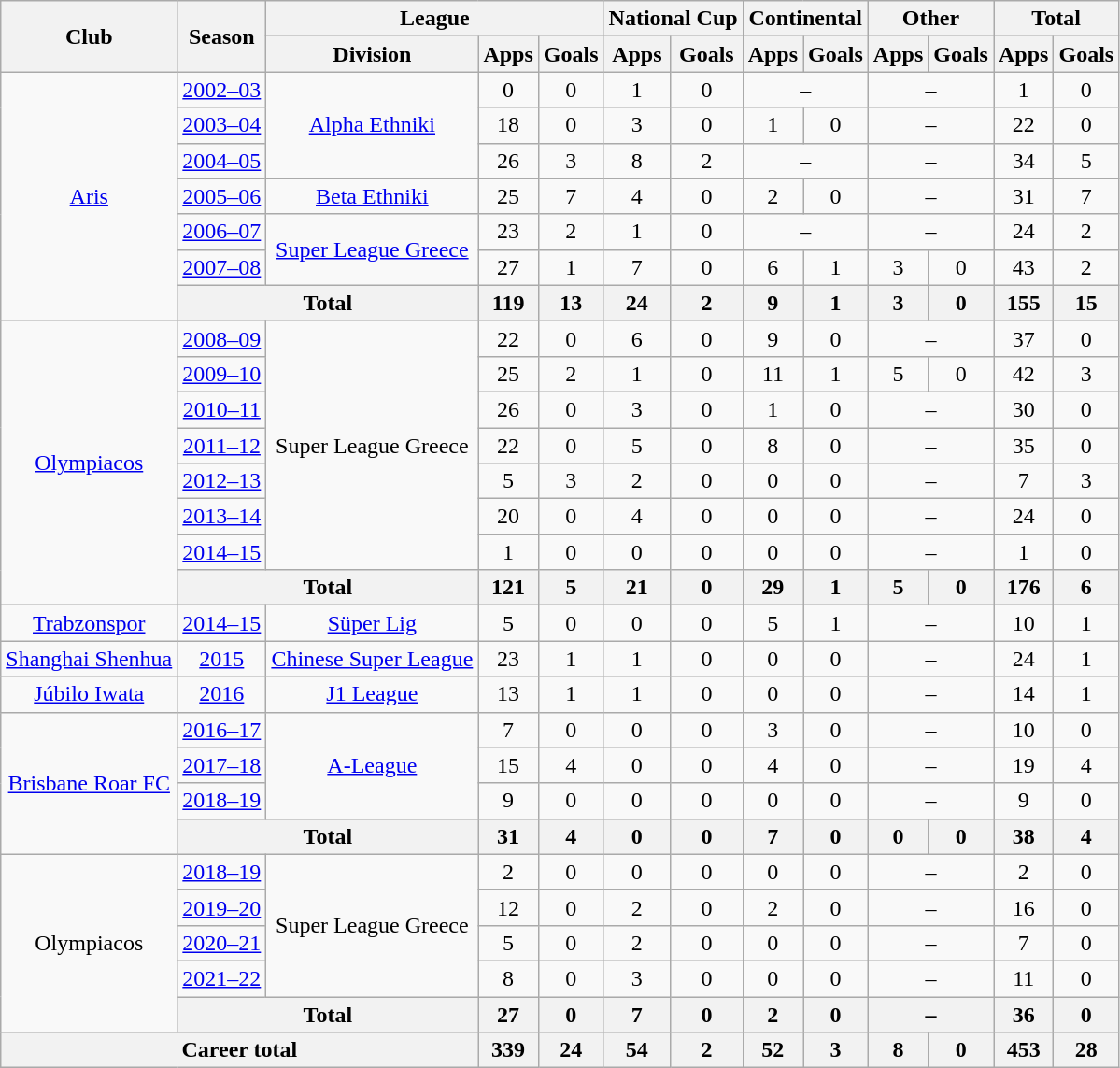<table class="wikitable" style="text-align:center">
<tr>
<th rowspan=2>Club</th>
<th rowspan=2>Season</th>
<th colspan=3>League</th>
<th colspan=2>National Cup</th>
<th colspan=2>Continental</th>
<th colspan=2>Other</th>
<th colspan=2>Total</th>
</tr>
<tr>
<th>Division</th>
<th>Apps</th>
<th>Goals</th>
<th>Apps</th>
<th>Goals</th>
<th>Apps</th>
<th>Goals</th>
<th>Apps</th>
<th>Goals</th>
<th>Apps</th>
<th>Goals</th>
</tr>
<tr>
<td rowspan="7"><a href='#'>Aris</a></td>
<td><a href='#'>2002–03</a></td>
<td rowspan="3"><a href='#'>Alpha Ethniki</a></td>
<td>0</td>
<td>0</td>
<td>1</td>
<td>0</td>
<td colspan="2">–</td>
<td colspan="2">–</td>
<td>1</td>
<td>0</td>
</tr>
<tr>
<td><a href='#'>2003–04</a></td>
<td>18</td>
<td>0</td>
<td>3</td>
<td>0</td>
<td>1</td>
<td>0</td>
<td colspan="2">–</td>
<td>22</td>
<td>0</td>
</tr>
<tr>
<td><a href='#'>2004–05</a></td>
<td>26</td>
<td>3</td>
<td>8</td>
<td>2</td>
<td colspan="2">–</td>
<td colspan="2">–</td>
<td>34</td>
<td>5</td>
</tr>
<tr>
<td><a href='#'>2005–06</a></td>
<td><a href='#'>Beta Ethniki</a></td>
<td>25</td>
<td>7</td>
<td>4</td>
<td>0</td>
<td>2</td>
<td>0</td>
<td colspan="2">–</td>
<td>31</td>
<td>7</td>
</tr>
<tr>
<td><a href='#'>2006–07</a></td>
<td rowspan="2"><a href='#'>Super League Greece</a></td>
<td>23</td>
<td>2</td>
<td>1</td>
<td>0</td>
<td colspan="2">–</td>
<td colspan="2">–</td>
<td>24</td>
<td>2</td>
</tr>
<tr>
<td><a href='#'>2007–08</a></td>
<td>27</td>
<td>1</td>
<td>7</td>
<td>0</td>
<td>6</td>
<td>1</td>
<td>3</td>
<td>0</td>
<td>43</td>
<td>2</td>
</tr>
<tr>
<th colspan="2">Total</th>
<th>119</th>
<th>13</th>
<th>24</th>
<th>2</th>
<th>9</th>
<th>1</th>
<th>3</th>
<th>0</th>
<th>155</th>
<th>15</th>
</tr>
<tr>
<td rowspan="8"><a href='#'>Olympiacos</a></td>
<td><a href='#'>2008–09</a></td>
<td rowspan="7">Super League Greece</td>
<td>22</td>
<td>0</td>
<td>6</td>
<td>0</td>
<td>9</td>
<td>0</td>
<td colspan="2">–</td>
<td>37</td>
<td>0</td>
</tr>
<tr>
<td><a href='#'>2009–10</a></td>
<td>25</td>
<td>2</td>
<td>1</td>
<td>0</td>
<td>11</td>
<td>1</td>
<td>5</td>
<td>0</td>
<td>42</td>
<td>3</td>
</tr>
<tr>
<td><a href='#'>2010–11</a></td>
<td>26</td>
<td>0</td>
<td>3</td>
<td>0</td>
<td>1</td>
<td>0</td>
<td colspan="2">–</td>
<td>30</td>
<td>0</td>
</tr>
<tr>
<td><a href='#'>2011–12</a></td>
<td>22</td>
<td>0</td>
<td>5</td>
<td>0</td>
<td>8</td>
<td>0</td>
<td colspan="2">–</td>
<td>35</td>
<td>0</td>
</tr>
<tr>
<td><a href='#'>2012–13</a></td>
<td>5</td>
<td>3</td>
<td>2</td>
<td>0</td>
<td>0</td>
<td>0</td>
<td colspan="2">–</td>
<td>7</td>
<td>3</td>
</tr>
<tr>
<td><a href='#'>2013–14</a></td>
<td>20</td>
<td>0</td>
<td>4</td>
<td>0</td>
<td>0</td>
<td>0</td>
<td colspan="2">–</td>
<td>24</td>
<td>0</td>
</tr>
<tr>
<td><a href='#'>2014–15</a></td>
<td>1</td>
<td>0</td>
<td>0</td>
<td>0</td>
<td>0</td>
<td>0</td>
<td colspan="2">–</td>
<td>1</td>
<td>0</td>
</tr>
<tr>
<th colspan="2">Total</th>
<th>121</th>
<th>5</th>
<th>21</th>
<th>0</th>
<th>29</th>
<th>1</th>
<th>5</th>
<th>0</th>
<th>176</th>
<th>6</th>
</tr>
<tr>
<td><a href='#'>Trabzonspor</a></td>
<td><a href='#'>2014–15</a></td>
<td><a href='#'>Süper Lig</a></td>
<td>5</td>
<td>0</td>
<td>0</td>
<td>0</td>
<td>5</td>
<td>1</td>
<td colspan="2">–</td>
<td>10</td>
<td>1</td>
</tr>
<tr>
<td><a href='#'>Shanghai Shenhua</a></td>
<td><a href='#'>2015</a></td>
<td><a href='#'>Chinese Super League</a></td>
<td>23</td>
<td>1</td>
<td>1</td>
<td>0</td>
<td>0</td>
<td>0</td>
<td colspan="2">–</td>
<td>24</td>
<td>1</td>
</tr>
<tr>
<td><a href='#'>Júbilo Iwata</a></td>
<td><a href='#'>2016</a></td>
<td><a href='#'>J1 League</a></td>
<td>13</td>
<td>1</td>
<td>1</td>
<td>0</td>
<td>0</td>
<td>0</td>
<td colspan="2">–</td>
<td>14</td>
<td>1</td>
</tr>
<tr>
<td rowspan="4"><a href='#'>Brisbane Roar FC</a></td>
<td><a href='#'>2016–17</a></td>
<td rowspan="3"><a href='#'>A-League</a></td>
<td>7</td>
<td>0</td>
<td>0</td>
<td>0</td>
<td>3</td>
<td>0</td>
<td colspan="2">–</td>
<td>10</td>
<td>0</td>
</tr>
<tr>
<td><a href='#'>2017–18</a></td>
<td>15</td>
<td>4</td>
<td>0</td>
<td>0</td>
<td>4</td>
<td>0</td>
<td colspan="2">–</td>
<td>19</td>
<td>4</td>
</tr>
<tr>
<td><a href='#'>2018–19</a></td>
<td>9</td>
<td>0</td>
<td>0</td>
<td>0</td>
<td>0</td>
<td>0</td>
<td colspan="2">–</td>
<td>9</td>
<td>0</td>
</tr>
<tr>
<th colspan="2">Total</th>
<th>31</th>
<th>4</th>
<th>0</th>
<th>0</th>
<th>7</th>
<th>0</th>
<th>0</th>
<th>0</th>
<th>38</th>
<th>4</th>
</tr>
<tr>
<td rowspan="5">Olympiacos</td>
<td><a href='#'>2018–19</a></td>
<td rowspan="4">Super League Greece</td>
<td>2</td>
<td>0</td>
<td>0</td>
<td>0</td>
<td>0</td>
<td>0</td>
<td colspan="2">–</td>
<td>2</td>
<td>0</td>
</tr>
<tr>
<td><a href='#'>2019–20</a></td>
<td>12</td>
<td>0</td>
<td>2</td>
<td>0</td>
<td>2</td>
<td>0</td>
<td colspan="2">–</td>
<td>16</td>
<td>0</td>
</tr>
<tr>
<td><a href='#'>2020–21</a></td>
<td>5</td>
<td>0</td>
<td>2</td>
<td>0</td>
<td>0</td>
<td>0</td>
<td colspan="2">–</td>
<td>7</td>
<td>0</td>
</tr>
<tr>
<td><a href='#'>2021–22</a></td>
<td>8</td>
<td>0</td>
<td>3</td>
<td>0</td>
<td>0</td>
<td>0</td>
<td colspan="2">–</td>
<td>11</td>
<td>0</td>
</tr>
<tr>
<th colspan="2">Total</th>
<th>27</th>
<th>0</th>
<th>7</th>
<th>0</th>
<th>2</th>
<th>0</th>
<th colspan="2">–</th>
<th>36</th>
<th>0</th>
</tr>
<tr>
<th colspan="3">Career total</th>
<th>339</th>
<th>24</th>
<th>54</th>
<th>2</th>
<th>52</th>
<th>3</th>
<th>8</th>
<th>0</th>
<th>453</th>
<th>28</th>
</tr>
</table>
